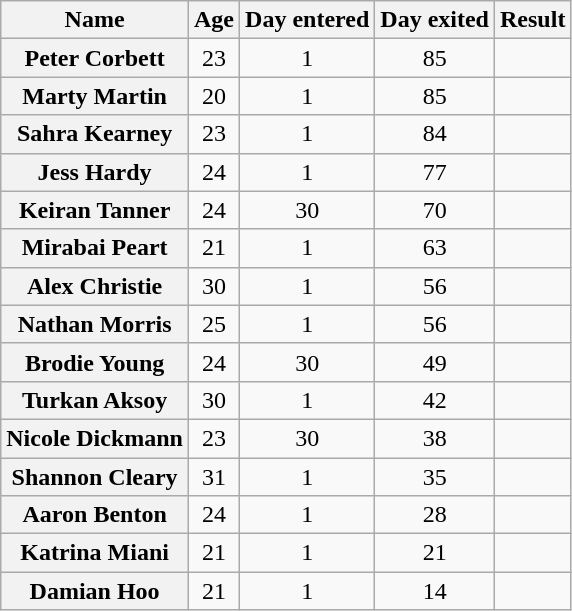<table class="wikitable sortable" style="text-align:center">
<tr>
<th scope="col">Name</th>
<th scope="col">Age</th>
<th scope="col">Day entered</th>
<th scope="col">Day exited</th>
<th scope="col">Result</th>
</tr>
<tr>
<th scope="row">Peter Corbett</th>
<td>23</td>
<td>1</td>
<td>85</td>
<td></td>
</tr>
<tr>
<th scope="row">Marty Martin</th>
<td>20</td>
<td>1</td>
<td>85</td>
<td></td>
</tr>
<tr>
<th scope="row">Sahra Kearney</th>
<td>23</td>
<td>1</td>
<td>84</td>
<td></td>
</tr>
<tr>
<th scope="row">Jess Hardy</th>
<td>24</td>
<td>1</td>
<td>77</td>
<td></td>
</tr>
<tr>
<th scope="row">Keiran Tanner</th>
<td>24</td>
<td>30</td>
<td>70</td>
<td></td>
</tr>
<tr>
<th scope="row">Mirabai Peart</th>
<td>21</td>
<td>1</td>
<td>63</td>
<td></td>
</tr>
<tr>
<th scope="row">Alex Christie</th>
<td>30</td>
<td>1</td>
<td>56</td>
<td></td>
</tr>
<tr>
<th scope="row">Nathan Morris</th>
<td>25</td>
<td>1</td>
<td>56</td>
<td></td>
</tr>
<tr>
<th scope="row">Brodie Young</th>
<td>24</td>
<td align="center">30</td>
<td align="center">49</td>
<td></td>
</tr>
<tr>
<th scope="row">Turkan Aksoy</th>
<td>30</td>
<td>1</td>
<td>42</td>
<td></td>
</tr>
<tr>
<th scope="row">Nicole Dickmann</th>
<td>23</td>
<td>30</td>
<td>38</td>
<td></td>
</tr>
<tr>
<th scope="row">Shannon Cleary</th>
<td>31</td>
<td>1</td>
<td>35</td>
<td></td>
</tr>
<tr>
<th scope="row">Aaron Benton</th>
<td>24</td>
<td>1</td>
<td>28</td>
<td></td>
</tr>
<tr>
<th scope="row">Katrina Miani</th>
<td>21</td>
<td>1</td>
<td>21</td>
<td></td>
</tr>
<tr>
<th scope="row">Damian Hoo</th>
<td>21</td>
<td>1</td>
<td>14</td>
<td></td>
</tr>
</table>
